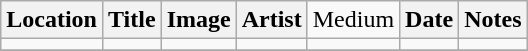<table class="wikitable sortable">
<tr>
<th>Location</th>
<th>Title</th>
<th>Image</th>
<th>Artist</th>
<td>Medium</td>
<th>Date</th>
<th>Notes</th>
</tr>
<tr>
<td></td>
<td></td>
<td></td>
<td></td>
<td></td>
<td></td>
<td></td>
</tr>
<tr>
</tr>
</table>
